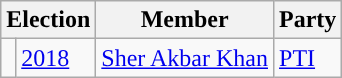<table class="wikitable">
<tr>
<th colspan="2">Election</th>
<th>Member</th>
<th>Party</th>
</tr>
<tr>
<td style="background-color: "></td>
<td><a href='#'>2018</a></td>
<td><a href='#'>Sher Akbar Khan</a></td>
<td><a href='#'>PTI</a></td>
</tr>
</table>
